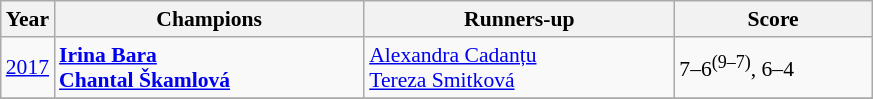<table class="wikitable" style="font-size:90%">
<tr>
<th>Year</th>
<th width="200">Champions</th>
<th width="200">Runners-up</th>
<th width="125">Score</th>
</tr>
<tr>
<td><a href='#'>2017</a></td>
<td> <strong><a href='#'>Irina Bara</a></strong> <br>  <strong><a href='#'>Chantal Škamlová</a></strong></td>
<td> <a href='#'>Alexandra Cadanțu</a> <br>  <a href='#'>Tereza Smitková</a></td>
<td>7–6<sup>(9–7)</sup>, 6–4</td>
</tr>
<tr>
</tr>
</table>
